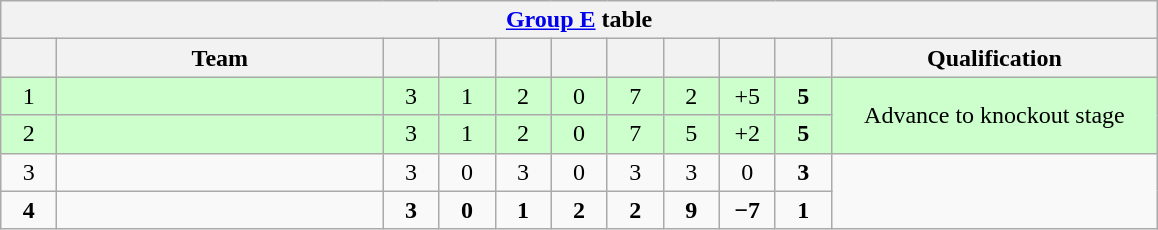<table class="wikitable" style="text-align:center">
<tr>
<th colspan="11"><a href='#'>Group E</a> table</th>
</tr>
<tr>
<th width="30"></th>
<th width="210">Team</th>
<th width="30"></th>
<th width="30"></th>
<th width="30"></th>
<th width="30"></th>
<th width="30"></th>
<th width="30"></th>
<th width="30"></th>
<th width="30"></th>
<th width="210">Qualification</th>
</tr>
<tr bgcolor="#ccffcc">
<td>1</td>
<td align="left"></td>
<td>3</td>
<td>1</td>
<td>2</td>
<td>0</td>
<td>7</td>
<td>2</td>
<td>+5</td>
<td><strong>5</strong></td>
<td rowspan="2">Advance to knockout stage</td>
</tr>
<tr bgcolor="#ccffcc">
<td>2</td>
<td align="left"></td>
<td>3</td>
<td>1</td>
<td>2</td>
<td>0</td>
<td>7</td>
<td>5</td>
<td>+2</td>
<td><strong>5</strong></td>
</tr>
<tr>
<td>3</td>
<td align="left"></td>
<td>3</td>
<td>0</td>
<td>3</td>
<td>0</td>
<td>3</td>
<td>3</td>
<td>0</td>
<td><strong>3</strong></td>
<td rowspan="2"></td>
</tr>
<tr>
<td><strong>4</strong></td>
<td align="left"><strong></strong></td>
<td><strong>3</strong></td>
<td><strong>0</strong></td>
<td><strong>1</strong></td>
<td><strong>2</strong></td>
<td><strong>2</strong></td>
<td><strong>9</strong></td>
<td><strong>−7</strong></td>
<td><strong>1</strong></td>
</tr>
</table>
